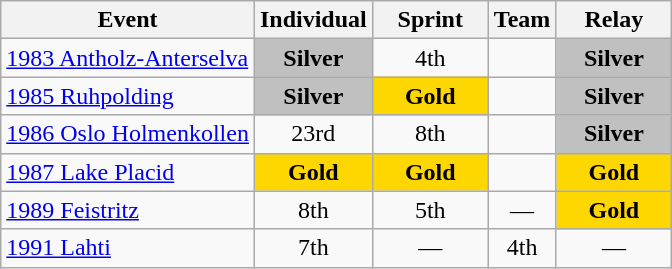<table class="wikitable" style="text-align: center;">
<tr ">
<th>Event</th>
<th style="width:70px;">Individual</th>
<th style="width:70px;">Sprint</th>
<th>Team</th>
<th style="width:70px;">Relay</th>
</tr>
<tr>
<td align=left> <a href='#'>1983 Antholz-Anterselva</a></td>
<td style="background:silver;"><strong>Silver</strong></td>
<td>4th</td>
<td></td>
<td style="background:silver;"><strong>Silver</strong></td>
</tr>
<tr>
<td align=left> <a href='#'>1985 Ruhpolding</a></td>
<td style="background:silver;"><strong>Silver</strong></td>
<td style="background:gold;"><strong>Gold</strong></td>
<td></td>
<td style="background:silver;"><strong>Silver</strong></td>
</tr>
<tr>
<td align=left> <a href='#'>1986 Oslo Holmenkollen</a></td>
<td>23rd</td>
<td>8th</td>
<td></td>
<td style="background:silver;"><strong>Silver</strong></td>
</tr>
<tr>
<td align=left> <a href='#'>1987 Lake Placid</a></td>
<td style="background:gold;"><strong>Gold</strong></td>
<td style="background:gold;"><strong>Gold</strong></td>
<td></td>
<td style="background:gold;"><strong>Gold</strong></td>
</tr>
<tr>
<td align=left> <a href='#'>1989 Feistritz</a></td>
<td>8th</td>
<td>5th</td>
<td>—</td>
<td style="background:gold;"><strong>Gold</strong></td>
</tr>
<tr>
<td align=left> <a href='#'>1991 Lahti</a></td>
<td>7th</td>
<td>—</td>
<td>4th</td>
<td>—</td>
</tr>
</table>
